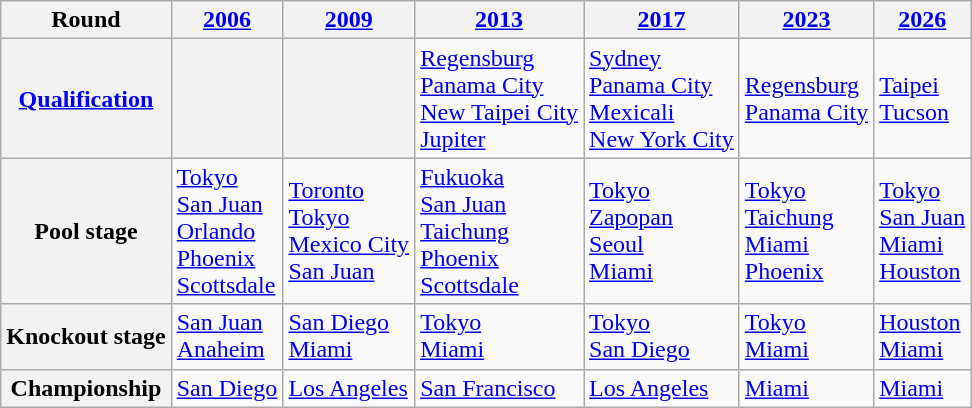<table class="wikitable plainrowheaders">
<tr>
<th scope="col">Round</th>
<th scope="col"><a href='#'>2006</a></th>
<th scope="col"><a href='#'>2009</a></th>
<th scope="col"><a href='#'>2013</a></th>
<th scope="col"><a href='#'>2017</a></th>
<th scope="col"><a href='#'>2023</a></th>
<th scope="col"><a href='#'>2026</a></th>
</tr>
<tr>
<th scope="row"><a href='#'>Qualification</a></th>
<th></th>
<th></th>
<td> <a href='#'>Regensburg</a><br> <a href='#'>Panama City</a><br> <a href='#'>New Taipei City</a><br> <a href='#'>Jupiter</a></td>
<td> <a href='#'>Sydney</a><br> <a href='#'>Panama City</a><br> <a href='#'>Mexicali</a><br> <a href='#'>New York City</a></td>
<td> <a href='#'>Regensburg</a><br> <a href='#'>Panama City</a></td>
<td> <a href='#'>Taipei</a><br> <a href='#'>Tucson</a></td>
</tr>
<tr>
<th scope="row">Pool stage</th>
<td> <a href='#'>Tokyo</a><br> <a href='#'>San Juan</a><br> <a href='#'>Orlando</a><br> <a href='#'>Phoenix</a><br> <a href='#'>Scottsdale</a></td>
<td> <a href='#'>Toronto</a><br> <a href='#'>Tokyo</a><br> <a href='#'>Mexico City</a><br> <a href='#'>San Juan</a></td>
<td> <a href='#'>Fukuoka</a><br> <a href='#'>San Juan</a><br> <a href='#'>Taichung</a><br> <a href='#'>Phoenix</a><br> <a href='#'>Scottsdale</a></td>
<td> <a href='#'>Tokyo</a><br> <a href='#'>Zapopan</a><br> <a href='#'>Seoul</a><br> <a href='#'>Miami</a></td>
<td> <a href='#'>Tokyo</a><br> <a href='#'>Taichung</a><br> <a href='#'>Miami</a><br> <a href='#'>Phoenix</a></td>
<td> <a href='#'>Tokyo</a><br> <a href='#'>San Juan</a><br> <a href='#'>Miami</a><br> <a href='#'>Houston</a></td>
</tr>
<tr>
<th scope="row">Knockout stage</th>
<td> <a href='#'>San Juan</a><br> <a href='#'>Anaheim</a></td>
<td> <a href='#'>San Diego</a><br> <a href='#'>Miami</a></td>
<td> <a href='#'>Tokyo</a><br> <a href='#'>Miami</a></td>
<td> <a href='#'>Tokyo</a><br> <a href='#'>San Diego</a></td>
<td> <a href='#'>Tokyo</a><br> <a href='#'>Miami</a></td>
<td> <a href='#'>Houston</a> <br>  <a href='#'>Miami</a></td>
</tr>
<tr>
<th scope="row">Championship</th>
<td> <a href='#'>San Diego</a></td>
<td> <a href='#'>Los Angeles</a></td>
<td> <a href='#'>San Francisco</a></td>
<td> <a href='#'>Los Angeles</a></td>
<td> <a href='#'>Miami</a></td>
<td>  <a href='#'>Miami</a></td>
</tr>
</table>
